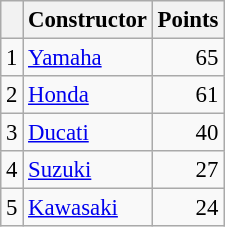<table class="wikitable" style="font-size: 95%;">
<tr>
<th></th>
<th>Constructor</th>
<th>Points</th>
</tr>
<tr>
<td align=center>1</td>
<td> <a href='#'>Yamaha</a></td>
<td align=right>65</td>
</tr>
<tr>
<td align=center>2</td>
<td> <a href='#'>Honda</a></td>
<td align=right>61</td>
</tr>
<tr>
<td align=center>3</td>
<td> <a href='#'>Ducati</a></td>
<td align=right>40</td>
</tr>
<tr>
<td align=center>4</td>
<td> <a href='#'>Suzuki</a></td>
<td align=right>27</td>
</tr>
<tr>
<td align=center>5</td>
<td> <a href='#'>Kawasaki</a></td>
<td align=right>24</td>
</tr>
</table>
